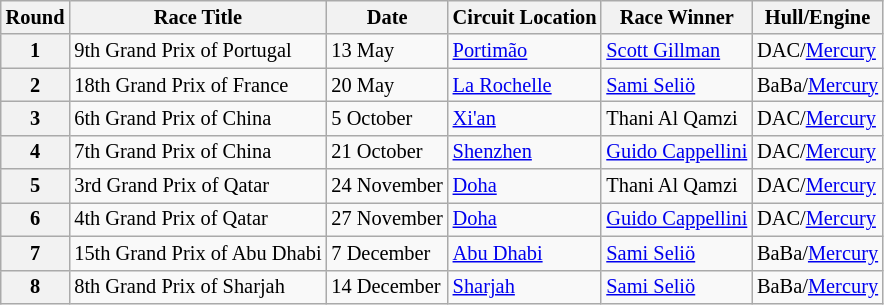<table class="wikitable" border="1" style="font-size: 85%">
<tr>
<th>Round</th>
<th>Race Title</th>
<th>Date</th>
<th>Circuit Location</th>
<th>Race Winner</th>
<th>Hull/Engine</th>
</tr>
<tr>
<th>1</th>
<td> 9th Grand Prix of Portugal</td>
<td>13 May</td>
<td><a href='#'>Portimão</a></td>
<td> <a href='#'>Scott Gillman</a></td>
<td>DAC/<a href='#'>Mercury</a></td>
</tr>
<tr>
<th>2</th>
<td> 18th Grand Prix of France</td>
<td>20 May</td>
<td><a href='#'>La Rochelle</a></td>
<td> <a href='#'>Sami Seliö</a></td>
<td>BaBa/<a href='#'>Mercury</a></td>
</tr>
<tr>
<th>3</th>
<td> 6th Grand Prix of China</td>
<td>5 October</td>
<td><a href='#'>Xi'an</a></td>
<td> Thani Al Qamzi</td>
<td>DAC/<a href='#'>Mercury</a></td>
</tr>
<tr>
<th>4</th>
<td> 7th Grand Prix of China</td>
<td>21 October</td>
<td><a href='#'>Shenzhen</a></td>
<td> <a href='#'>Guido Cappellini</a></td>
<td>DAC/<a href='#'>Mercury</a></td>
</tr>
<tr>
<th>5</th>
<td> 3rd Grand Prix of Qatar</td>
<td>24 November</td>
<td><a href='#'>Doha</a></td>
<td> Thani Al Qamzi</td>
<td>DAC/<a href='#'>Mercury</a></td>
</tr>
<tr>
<th>6</th>
<td> 4th Grand Prix of Qatar</td>
<td>27 November</td>
<td><a href='#'>Doha</a></td>
<td> <a href='#'>Guido Cappellini</a></td>
<td>DAC/<a href='#'>Mercury</a></td>
</tr>
<tr>
<th>7</th>
<td> 15th Grand Prix of Abu Dhabi</td>
<td>7 December</td>
<td><a href='#'>Abu Dhabi</a></td>
<td> <a href='#'>Sami Seliö</a></td>
<td>BaBa/<a href='#'>Mercury</a></td>
</tr>
<tr>
<th>8</th>
<td> 8th Grand Prix of Sharjah</td>
<td>14 December</td>
<td><a href='#'>Sharjah</a></td>
<td> <a href='#'>Sami Seliö</a></td>
<td>BaBa/<a href='#'>Mercury</a></td>
</tr>
</table>
